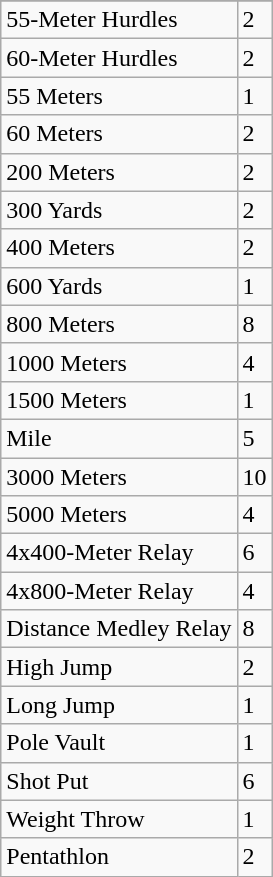<table class="wikitable">
<tr>
</tr>
<tr>
<td>55-Meter Hurdles</td>
<td>2</td>
</tr>
<tr>
<td>60-Meter Hurdles</td>
<td>2</td>
</tr>
<tr>
<td>55 Meters</td>
<td>1</td>
</tr>
<tr>
<td>60 Meters</td>
<td>2</td>
</tr>
<tr>
<td>200 Meters</td>
<td>2</td>
</tr>
<tr>
<td>300 Yards</td>
<td>2</td>
</tr>
<tr>
<td>400 Meters</td>
<td>2</td>
</tr>
<tr>
<td>600 Yards</td>
<td>1</td>
</tr>
<tr>
<td>800 Meters</td>
<td>8</td>
</tr>
<tr>
<td>1000 Meters</td>
<td>4</td>
</tr>
<tr>
<td>1500 Meters</td>
<td>1</td>
</tr>
<tr>
<td>Mile</td>
<td>5</td>
</tr>
<tr>
<td>3000 Meters</td>
<td>10</td>
</tr>
<tr>
<td>5000 Meters</td>
<td>4</td>
</tr>
<tr>
<td>4x400-Meter Relay</td>
<td>6</td>
</tr>
<tr>
<td>4x800-Meter Relay</td>
<td>4</td>
</tr>
<tr>
<td>Distance Medley Relay</td>
<td>8</td>
</tr>
<tr>
<td>High Jump</td>
<td>2</td>
</tr>
<tr>
<td>Long Jump</td>
<td>1</td>
</tr>
<tr>
<td>Pole Vault</td>
<td>1</td>
</tr>
<tr>
<td>Shot Put</td>
<td>6</td>
</tr>
<tr>
<td>Weight Throw</td>
<td>1</td>
</tr>
<tr>
<td>Pentathlon</td>
<td>2</td>
</tr>
</table>
